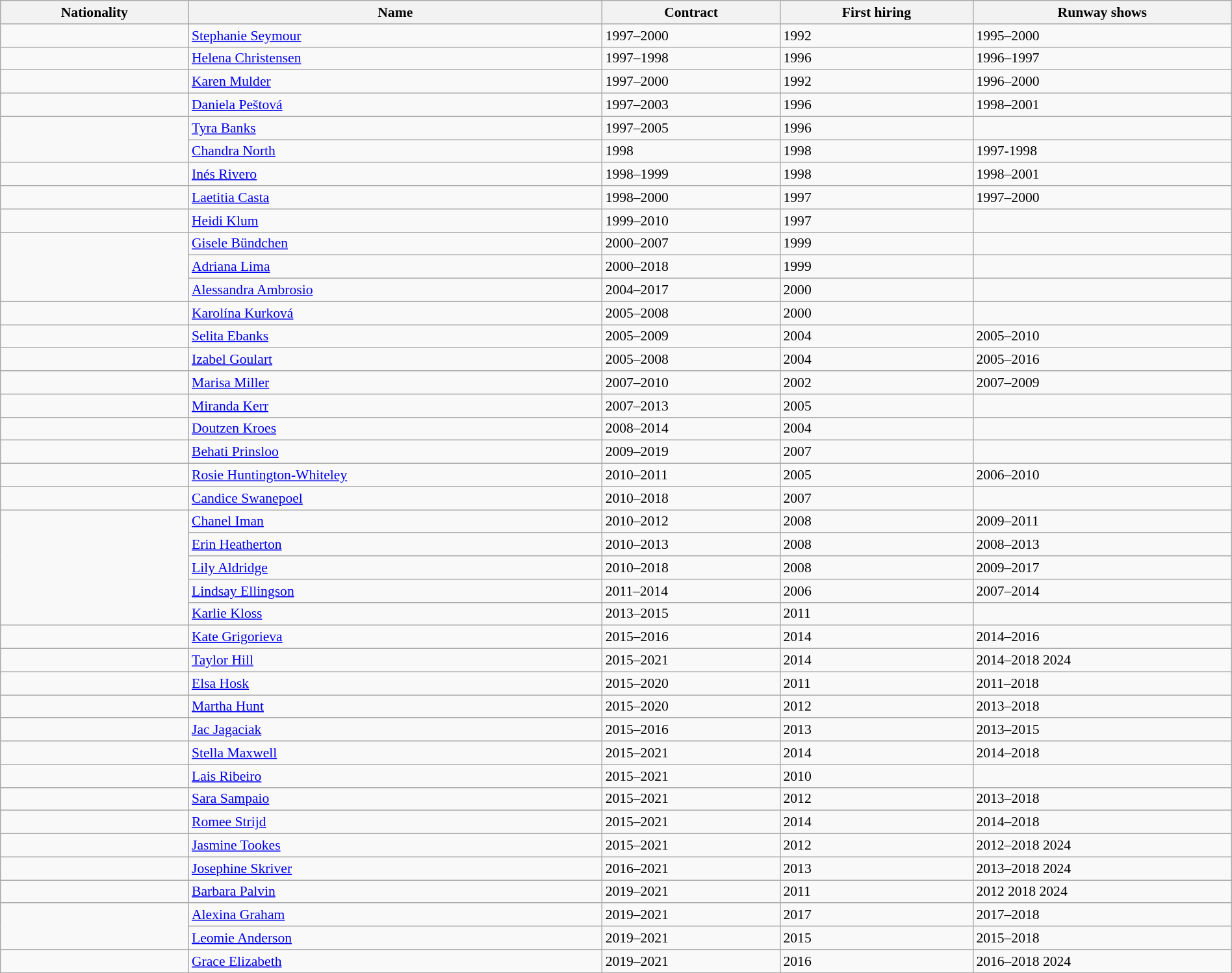<table class="wikitable collapsible collapsed sortable" style="font-size:90%; width:100%;">
<tr>
<th>Nationality</th>
<th>Name</th>
<th>Contract</th>
<th>First hiring</th>
<th>Runway shows</th>
</tr>
<tr>
<td></td>
<td><a href='#'>Stephanie Seymour</a></td>
<td>1997–2000</td>
<td>1992</td>
<td>1995–2000</td>
</tr>
<tr>
<td></td>
<td><a href='#'>Helena Christensen</a></td>
<td>1997–1998</td>
<td>1996</td>
<td>1996–1997</td>
</tr>
<tr>
<td></td>
<td><a href='#'>Karen Mulder</a></td>
<td>1997–2000</td>
<td>1992</td>
<td>1996–2000</td>
</tr>
<tr>
<td></td>
<td><a href='#'>Daniela Peštová</a></td>
<td>1997–2003</td>
<td>1996</td>
<td>1998–2001</td>
</tr>
<tr>
<td rowspan="2"></td>
<td><a href='#'>Tyra Banks</a></td>
<td>1997–2005</td>
<td>1996</td>
<td></td>
</tr>
<tr>
<td><a href='#'>Chandra North</a></td>
<td>1998</td>
<td>1998</td>
<td>1997-1998</td>
</tr>
<tr>
<td></td>
<td><a href='#'>Inés Rivero</a></td>
<td>1998–1999</td>
<td>1998</td>
<td>1998–2001</td>
</tr>
<tr>
<td></td>
<td><a href='#'>Laetitia Casta</a></td>
<td>1998–2000</td>
<td>1997</td>
<td>1997–2000</td>
</tr>
<tr>
<td></td>
<td><a href='#'>Heidi Klum</a></td>
<td>1999–2010</td>
<td>1997</td>
<td></td>
</tr>
<tr>
<td rowspan="3"></td>
<td><a href='#'>Gisele Bündchen</a></td>
<td>2000–2007</td>
<td>1999</td>
<td></td>
</tr>
<tr>
<td><a href='#'>Adriana Lima</a></td>
<td>2000–2018</td>
<td>1999</td>
<td></td>
</tr>
<tr>
<td><a href='#'>Alessandra Ambrosio</a></td>
<td>2004–2017</td>
<td>2000</td>
<td></td>
</tr>
<tr>
<td></td>
<td><a href='#'>Karolína Kurková</a></td>
<td>2005–2008</td>
<td>2000</td>
<td></td>
</tr>
<tr>
<td></td>
<td><a href='#'>Selita Ebanks</a></td>
<td>2005–2009</td>
<td>2004</td>
<td>2005–2010</td>
</tr>
<tr>
<td></td>
<td><a href='#'>Izabel Goulart</a></td>
<td>2005–2008</td>
<td>2004</td>
<td>2005–2016</td>
</tr>
<tr>
<td></td>
<td><a href='#'>Marisa Miller</a></td>
<td>2007–2010</td>
<td>2002</td>
<td>2007–2009</td>
</tr>
<tr>
<td></td>
<td><a href='#'>Miranda Kerr</a></td>
<td>2007–2013</td>
<td>2005</td>
<td></td>
</tr>
<tr>
<td></td>
<td><a href='#'>Doutzen Kroes</a></td>
<td>2008–2014</td>
<td>2004</td>
<td></td>
</tr>
<tr>
<td></td>
<td><a href='#'>Behati Prinsloo</a></td>
<td>2009–2019</td>
<td>2007</td>
<td></td>
</tr>
<tr>
<td></td>
<td><a href='#'>Rosie Huntington-Whiteley</a></td>
<td>2010–2011</td>
<td>2005</td>
<td>2006–2010</td>
</tr>
<tr>
<td></td>
<td><a href='#'>Candice Swanepoel</a></td>
<td>2010–2018</td>
<td>2007</td>
<td></td>
</tr>
<tr>
<td rowspan="5"></td>
<td><a href='#'>Chanel Iman</a></td>
<td>2010–2012</td>
<td>2008</td>
<td>2009–2011</td>
</tr>
<tr>
<td><a href='#'>Erin Heatherton</a></td>
<td>2010–2013</td>
<td>2008</td>
<td>2008–2013</td>
</tr>
<tr>
<td><a href='#'>Lily Aldridge</a></td>
<td>2010–2018</td>
<td>2008</td>
<td>2009–2017</td>
</tr>
<tr>
<td><a href='#'>Lindsay Ellingson</a></td>
<td>2011–2014</td>
<td>2006</td>
<td>2007–2014</td>
</tr>
<tr>
<td><a href='#'>Karlie Kloss</a></td>
<td>2013–2015</td>
<td>2011</td>
<td></td>
</tr>
<tr>
<td></td>
<td><a href='#'>Kate Grigorieva</a></td>
<td>2015–2016</td>
<td>2014</td>
<td>2014–2016</td>
</tr>
<tr>
<td></td>
<td><a href='#'>Taylor Hill</a></td>
<td>2015–2021</td>
<td>2014</td>
<td>2014–2018 2024</td>
</tr>
<tr>
<td></td>
<td><a href='#'>Elsa Hosk</a></td>
<td>2015–2020</td>
<td>2011</td>
<td>2011–2018</td>
</tr>
<tr>
<td></td>
<td><a href='#'>Martha Hunt</a></td>
<td>2015–2020</td>
<td>2012</td>
<td>2013–2018</td>
</tr>
<tr>
<td></td>
<td><a href='#'>Jac Jagaciak</a></td>
<td>2015–2016</td>
<td>2013</td>
<td>2013–2015</td>
</tr>
<tr>
<td></td>
<td><a href='#'>Stella Maxwell</a></td>
<td>2015–2021</td>
<td>2014</td>
<td>2014–2018</td>
</tr>
<tr>
<td></td>
<td><a href='#'>Lais Ribeiro</a></td>
<td>2015–2021</td>
<td>2010</td>
<td></td>
</tr>
<tr>
<td></td>
<td><a href='#'>Sara Sampaio</a></td>
<td>2015–2021</td>
<td>2012</td>
<td>2013–2018</td>
</tr>
<tr>
<td></td>
<td><a href='#'>Romee Strijd</a></td>
<td>2015–2021</td>
<td>2014</td>
<td>2014–2018</td>
</tr>
<tr>
<td></td>
<td><a href='#'>Jasmine Tookes</a></td>
<td>2015–2021</td>
<td>2012</td>
<td>2012–2018 2024</td>
</tr>
<tr>
<td></td>
<td><a href='#'>Josephine Skriver</a></td>
<td>2016–2021</td>
<td>2013</td>
<td>2013–2018 2024</td>
</tr>
<tr>
<td></td>
<td><a href='#'>Barbara Palvin</a></td>
<td>2019–2021</td>
<td>2011</td>
<td {{ubl>2012 2018 2024</td>
</tr>
<tr>
<td rowspan=2></td>
<td><a href='#'>Alexina Graham</a></td>
<td>2019–2021<br></td>
<td>2017</td>
<td>2017–2018</td>
</tr>
<tr>
<td><a href='#'>Leomie Anderson</a></td>
<td>2019–2021</td>
<td>2015</td>
<td>2015–2018</td>
</tr>
<tr>
<td></td>
<td><a href='#'>Grace Elizabeth</a></td>
<td>2019–2021</td>
<td>2016</td>
<td>2016–2018 2024</td>
</tr>
<tr>
</tr>
</table>
